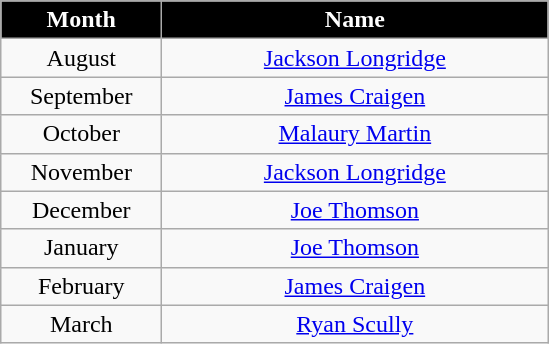<table class="wikitable" style="text-align:center">
<tr>
<th style="background:#000000; color:#FFFFFF;">Month</th>
<th style="background:#000000; color:#FFFFFF;">Name</th>
</tr>
<tr>
<td style="width:100px;">August</td>
<td style="width:250px;"> <a href='#'>Jackson Longridge</a></td>
</tr>
<tr>
<td style="width:100px;">September</td>
<td style="width:250px;"> <a href='#'>James Craigen</a></td>
</tr>
<tr>
<td style="width:100px;">October</td>
<td style="width:250px;"> <a href='#'>Malaury Martin</a></td>
</tr>
<tr>
<td style="width:100px;">November</td>
<td style="width:250px;"> <a href='#'>Jackson Longridge</a></td>
</tr>
<tr>
<td style="width:100px;">December</td>
<td style="width:250px;"> <a href='#'>Joe Thomson</a></td>
</tr>
<tr>
<td style="width:100px;">January</td>
<td style="width:250px;"> <a href='#'>Joe Thomson</a></td>
</tr>
<tr>
<td style="width:100px;">February</td>
<td style="width:250px;"> <a href='#'>James Craigen</a></td>
</tr>
<tr>
<td style="width:100px;">March</td>
<td style="width:250px;"> <a href='#'>Ryan Scully</a></td>
</tr>
</table>
